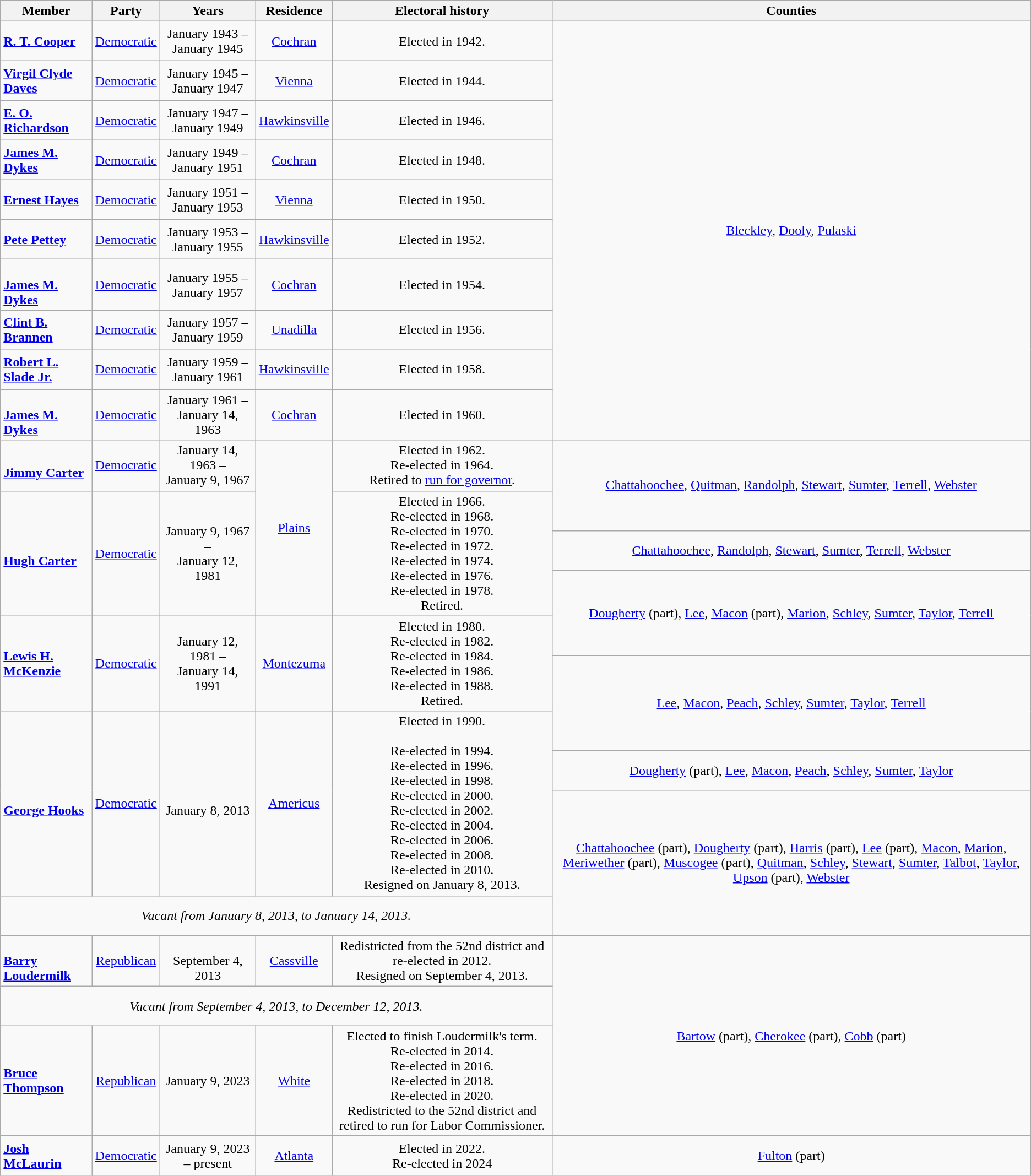<table class=wikitable style="text-align:center">
<tr>
<th>Member</th>
<th>Party</th>
<th>Years</th>
<th>Residence</th>
<th>Electoral history</th>
<th>Counties</th>
</tr>
<tr style="height:3em">
<td align=left><strong><a href='#'>R. T. Cooper</a></strong></td>
<td><a href='#'>Democratic</a></td>
<td>January 1943 –<br>January 1945</td>
<td><a href='#'>Cochran</a></td>
<td>Elected in 1942.</td>
<td rowspan="10"><a href='#'>Bleckley</a>, <a href='#'>Dooly</a>, <a href='#'>Pulaski</a></td>
</tr>
<tr style="height:3em">
<td align=left><strong><a href='#'>Virgil Clyde Daves</a></strong></td>
<td><a href='#'>Democratic</a></td>
<td>January 1945 –<br>January 1947</td>
<td><a href='#'>Vienna</a></td>
<td>Elected in 1944.</td>
</tr>
<tr style="height:3em">
<td align=left><strong><a href='#'>E. O. Richardson</a></strong></td>
<td><a href='#'>Democratic</a></td>
<td>January 1947 –<br>January 1949</td>
<td><a href='#'>Hawkinsville</a></td>
<td>Elected in 1946.</td>
</tr>
<tr style="height:3em">
<td align=left><strong><a href='#'>James M. Dykes</a></strong></td>
<td><a href='#'>Democratic</a></td>
<td>January 1949 –<br>January 1951</td>
<td><a href='#'>Cochran</a></td>
<td>Elected in 1948.</td>
</tr>
<tr style="height:3em">
<td align=left><strong><a href='#'>Ernest Hayes</a></strong></td>
<td><a href='#'>Democratic</a></td>
<td>January 1951 –<br>January 1953</td>
<td><a href='#'>Vienna</a></td>
<td>Elected in 1950.</td>
</tr>
<tr style="height:3em">
<td align=left><strong><a href='#'>Pete Pettey</a></strong></td>
<td><a href='#'>Democratic</a></td>
<td>January 1953 –<br>January 1955</td>
<td><a href='#'>Hawkinsville</a></td>
<td>Elected in 1952.</td>
</tr>
<tr style="height:3em">
<td align=left><br> <strong><a href='#'>James M. Dykes</a></strong></td>
<td><a href='#'>Democratic</a></td>
<td>January 1955 –<br>January 1957</td>
<td><a href='#'>Cochran</a></td>
<td>Elected in 1954.</td>
</tr>
<tr style="height:3em">
<td align=left><strong><a href='#'>Clint B. Brannen</a></strong></td>
<td><a href='#'>Democratic</a></td>
<td>January 1957 –<br>January 1959</td>
<td><a href='#'>Unadilla</a></td>
<td>Elected in 1956.</td>
</tr>
<tr style="height:3em">
<td align=left><strong><a href='#'>Robert L. Slade Jr.</a></strong></td>
<td><a href='#'>Democratic</a></td>
<td>January 1959 –<br>January 1961</td>
<td><a href='#'>Hawkinsville</a></td>
<td>Elected in 1958.</td>
</tr>
<tr style="height:3em">
<td align=left><br> <strong><a href='#'>James M. Dykes</a></strong></td>
<td><a href='#'>Democratic</a></td>
<td>January 1961 –<br>January 14, 1963</td>
<td><a href='#'>Cochran</a></td>
<td>Elected in 1960.</td>
</tr>
<tr style="height:3em">
<td align=left><br><strong><a href='#'>Jimmy Carter</a></strong></td>
<td><a href='#'>Democratic</a></td>
<td>January 14, 1963 –<br>January 9, 1967</td>
<td rowspan="4"><a href='#'>Plains</a></td>
<td>Elected in 1962.<br>Re-elected in 1964.<br>Retired to <a href='#'>run for governor</a>.</td>
<td rowspan="2"><a href='#'>Chattahoochee</a>, <a href='#'>Quitman</a>, <a href='#'>Randolph</a>, <a href='#'>Stewart</a>, <a href='#'>Sumter</a>, <a href='#'>Terrell</a>, <a href='#'>Webster</a></td>
</tr>
<tr style="height:3em">
<td align=left rowspan="3" align=left><br><strong><a href='#'>Hugh Carter</a></strong></td>
<td rowspan="3" ><a href='#'>Democratic</a></td>
<td rowspan="3">January 9, 1967 –<br>January 12, 1981</td>
<td rowspan="3">Elected in 1966.<br>Re-elected in 1968.<br>Re-elected in 1970.<br>Re-elected in 1972.<br>Re-elected in 1974.<br>Re-elected in 1976.<br>Re-elected in 1978.<br>Retired.</td>
</tr>
<tr style="height:3em">
<td><a href='#'>Chattahoochee</a>, <a href='#'>Randolph</a>, <a href='#'>Stewart</a>, <a href='#'>Sumter</a>, <a href='#'>Terrell</a>, <a href='#'>Webster</a></td>
</tr>
<tr style="height:3em">
<td rowspan="2"><a href='#'>Dougherty</a> (part), <a href='#'>Lee</a>, <a href='#'>Macon</a> (part), <a href='#'>Marion</a>, <a href='#'>Schley</a>, <a href='#'>Sumter</a>, <a href='#'>Taylor</a>, <a href='#'>Terrell</a></td>
</tr>
<tr style="height:3em">
<td align=left rowspan="2"><strong><a href='#'>Lewis H. McKenzie</a></strong></td>
<td rowspan="2" ><a href='#'>Democratic</a></td>
<td rowspan="2">January 12, 1981 –<br>January 14, 1991</td>
<td rowspan="2"><a href='#'>Montezuma</a></td>
<td rowspan="2">Elected in 1980.<br>Re-elected in 1982.<br>Re-elected in 1984.<br>Re-elected in 1986.<br>Re-elected in 1988.<br>Retired.</td>
</tr>
<tr style="height:3em">
<td rowspan="2"><a href='#'>Lee</a>, <a href='#'>Macon</a>, <a href='#'>Peach</a>, <a href='#'>Schley</a>, <a href='#'>Sumter</a>, <a href='#'>Taylor</a>, <a href='#'>Terrell</a></td>
</tr>
<tr style="height:3em">
<td align=left rowspan="3"><br><strong><a href='#'>George Hooks</a></strong></td>
<td rowspan="3" ><a href='#'>Democratic</a></td>
<td rowspan="3"><br>January 8, 2013</td>
<td rowspan="3"><a href='#'>Americus</a></td>
<td rowspan="3">Elected in 1990.<br><br>Re-elected in 1994.<br>Re-elected in 1996.<br>Re-elected in 1998.<br>Re-elected in 2000.<br>Re-elected in 2002.<br>Re-elected in 2004.<br>Re-elected in 2006.<br>Re-elected in 2008.<br>Re-elected in 2010.<br>Resigned on January 8, 2013.</td>
</tr>
<tr style="height:3em">
<td><a href='#'>Dougherty</a> (part), <a href='#'>Lee</a>, <a href='#'>Macon</a>, <a href='#'>Peach</a>, <a href='#'>Schley</a>, <a href='#'>Sumter</a>, <a href='#'>Taylor</a></td>
</tr>
<tr style="height:3em">
<td rowspan="2"><a href='#'>Chattahoochee</a> (part), <a href='#'>Dougherty</a> (part), <a href='#'>Harris</a> (part), <a href='#'>Lee</a> (part), <a href='#'>Macon</a>, <a href='#'>Marion</a>, <a href='#'>Meriwether</a> (part), <a href='#'>Muscogee</a> (part), <a href='#'>Quitman</a>, <a href='#'>Schley</a>, <a href='#'>Stewart</a>, <a href='#'>Sumter</a>, <a href='#'>Talbot</a>, <a href='#'>Taylor</a>, <a href='#'>Upson</a> (part), <a href='#'>Webster</a></td>
</tr>
<tr style="height:3em">
<td colspan="5"><em>Vacant from January 8, 2013, to January 14, 2013.</em></td>
</tr>
<tr style="height:3em">
<td align=left><br><strong><a href='#'>Barry Loudermilk</a></strong></td>
<td><a href='#'>Republican</a></td>
<td><br>September 4, 2013</td>
<td><a href='#'>Cassville</a></td>
<td>Redistricted from the 52nd district and re-elected in 2012.<br>Resigned on September 4, 2013.</td>
<td rowspan="3"><a href='#'>Bartow</a> (part), <a href='#'>Cherokee</a> (part), <a href='#'>Cobb</a> (part)</td>
</tr>
<tr style="height:3em">
<td colspan="5"><em>Vacant from September 4, 2013, to December 12, 2013.</em></td>
</tr>
<tr style="height:3em">
<td align=left><strong><a href='#'>Bruce Thompson</a></strong></td>
<td><a href='#'>Republican</a></td>
<td> January 9, 2023</td>
<td><a href='#'>White</a></td>
<td>Elected to finish Loudermilk's term.<br>Re-elected in 2014.<br>Re-elected in 2016.<br>Re-elected in 2018.<br>Re-elected in 2020.<br>Redistricted to the 52nd district and retired to run for Labor Commissioner.</td>
</tr>
<tr style="height:3em">
<td align=left><strong><a href='#'>Josh McLaurin</a></strong></td>
<td><a href='#'>Democratic</a></td>
<td>January 9, 2023 – present</td>
<td><a href='#'>Atlanta</a></td>
<td>Elected in 2022.<br>Re-elected in 2024</td>
<td><a href='#'>Fulton</a> (part)</td>
</tr>
</table>
